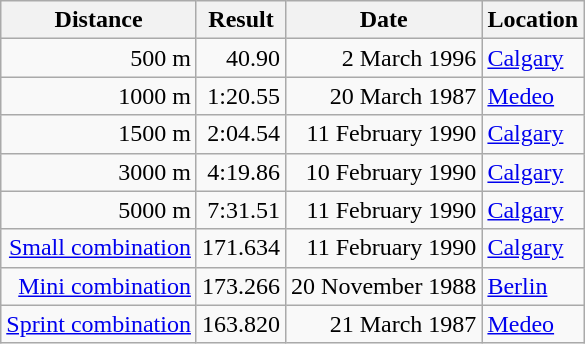<table class="wikitable">
<tr>
<th>Distance</th>
<th>Result</th>
<th>Date</th>
<th>Location</th>
</tr>
<tr align="right">
<td>500 m</td>
<td>40.90</td>
<td>2 March 1996</td>
<td align="left"><a href='#'>Calgary</a></td>
</tr>
<tr align="right">
<td>1000 m</td>
<td>1:20.55</td>
<td>20 March 1987</td>
<td align="left"><a href='#'>Medeo</a></td>
</tr>
<tr align="right">
<td>1500 m</td>
<td>2:04.54</td>
<td>11 February 1990</td>
<td align="left"><a href='#'>Calgary</a></td>
</tr>
<tr align="right">
<td>3000 m</td>
<td>4:19.86</td>
<td>10 February 1990</td>
<td align="left"><a href='#'>Calgary</a></td>
</tr>
<tr align="right">
<td>5000 m</td>
<td>7:31.51</td>
<td>11 February 1990</td>
<td align="left"><a href='#'>Calgary</a></td>
</tr>
<tr align="right">
<td><a href='#'>Small combination</a></td>
<td>171.634</td>
<td>11 February 1990</td>
<td align="left"><a href='#'>Calgary</a></td>
</tr>
<tr align="right">
<td><a href='#'>Mini combination</a></td>
<td>173.266</td>
<td>20 November 1988</td>
<td align="left"><a href='#'>Berlin</a></td>
</tr>
<tr align="right">
<td><a href='#'>Sprint combination</a></td>
<td>163.820</td>
<td>21 March 1987</td>
<td align="left"><a href='#'>Medeo</a></td>
</tr>
</table>
